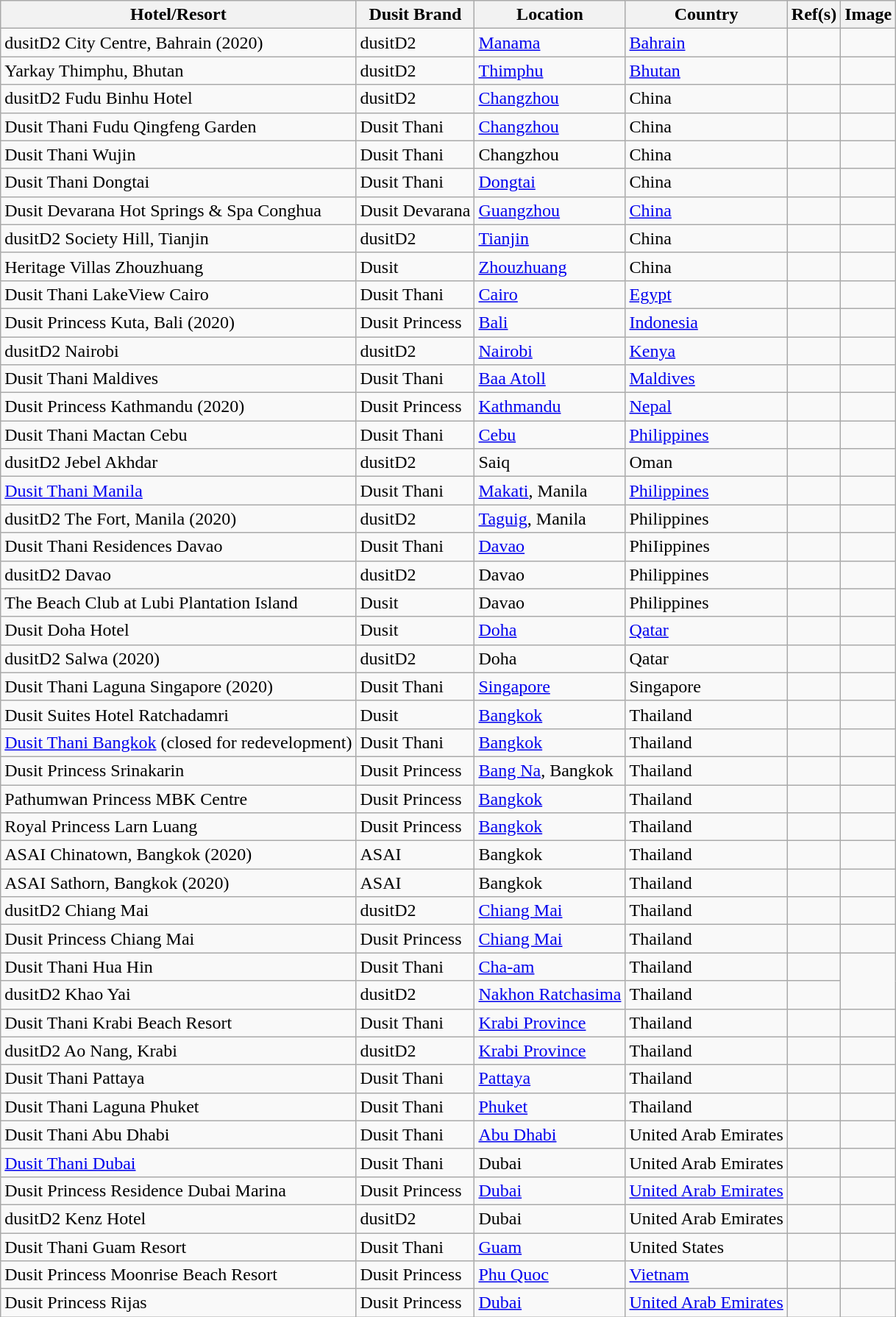<table class="wikitable sortable">
<tr>
<th>Hotel/Resort</th>
<th>Dusit Brand</th>
<th>Location</th>
<th>Country</th>
<th>Ref(s)</th>
<th>Image</th>
</tr>
<tr>
<td>dusitD2 City Centre, Bahrain (2020)</td>
<td>dusitD2</td>
<td><a href='#'>Manama</a></td>
<td><a href='#'>Bahrain</a></td>
<td></td>
<td></td>
</tr>
<tr>
<td>Yarkay Thimphu, Bhutan</td>
<td>dusitD2</td>
<td><a href='#'>Thimphu</a></td>
<td><a href='#'>Bhutan</a></td>
<td></td>
<td></td>
</tr>
<tr>
<td>dusitD2 Fudu Binhu Hotel</td>
<td>dusitD2</td>
<td><a href='#'>Changzhou</a></td>
<td>China</td>
<td></td>
<td></td>
</tr>
<tr>
<td>Dusit Thani Fudu Qingfeng Garden</td>
<td>Dusit Thani</td>
<td><a href='#'>Changzhou</a></td>
<td>China</td>
<td></td>
<td></td>
</tr>
<tr>
<td>Dusit Thani Wujin</td>
<td>Dusit Thani</td>
<td>Changzhou</td>
<td>China</td>
<td></td>
<td></td>
</tr>
<tr>
<td>Dusit Thani Dongtai</td>
<td>Dusit Thani</td>
<td><a href='#'>Dongtai</a></td>
<td>China</td>
<td></td>
<td></td>
</tr>
<tr>
<td>Dusit Devarana Hot Springs & Spa Conghua</td>
<td>Dusit Devarana</td>
<td><a href='#'>Guangzhou</a></td>
<td><a href='#'>China</a></td>
<td></td>
<td></td>
</tr>
<tr>
<td>dusitD2 Society Hill, Tianjin</td>
<td>dusitD2</td>
<td><a href='#'>Tianjin</a></td>
<td>China</td>
<td></td>
<td></td>
</tr>
<tr>
<td>Heritage Villas Zhouzhuang</td>
<td>Dusit</td>
<td><a href='#'>Zhouzhuang</a></td>
<td>China</td>
<td></td>
<td></td>
</tr>
<tr>
<td>Dusit Thani LakeView Cairo</td>
<td>Dusit Thani</td>
<td><a href='#'>Cairo</a></td>
<td><a href='#'>Egypt</a></td>
<td></td>
<td></td>
</tr>
<tr>
<td>Dusit Princess Kuta, Bali (2020)</td>
<td>Dusit Princess</td>
<td><a href='#'>Bali</a></td>
<td><a href='#'>Indonesia</a></td>
<td></td>
<td></td>
</tr>
<tr>
<td>dusitD2 Nairobi</td>
<td>dusitD2</td>
<td><a href='#'>Nairobi</a></td>
<td><a href='#'>Kenya</a></td>
<td></td>
<td></td>
</tr>
<tr>
<td>Dusit Thani Maldives</td>
<td>Dusit Thani</td>
<td><a href='#'>Baa Atoll</a></td>
<td><a href='#'>Maldives</a></td>
<td></td>
<td></td>
</tr>
<tr>
<td>Dusit Princess Kathmandu (2020)</td>
<td>Dusit Princess</td>
<td><a href='#'>Kathmandu</a></td>
<td><a href='#'>Nepal</a></td>
<td></td>
<td></td>
</tr>
<tr>
<td>Dusit Thani Mactan Cebu</td>
<td>Dusit Thani</td>
<td><a href='#'>Cebu</a></td>
<td><a href='#'>Philippines</a></td>
<td></td>
<td></td>
</tr>
<tr>
<td>dusitD2 Jebel Akhdar</td>
<td>dusitD2</td>
<td>Saiq</td>
<td>Oman</td>
<td></td>
<td></td>
</tr>
<tr>
<td><a href='#'>Dusit Thani Manila</a></td>
<td>Dusit Thani</td>
<td><a href='#'>Makati</a>, Manila</td>
<td><a href='#'>Philippines</a></td>
<td></td>
<td></td>
</tr>
<tr>
<td>dusitD2 The Fort, Manila (2020)</td>
<td>dusitD2</td>
<td><a href='#'>Taguig</a>, Manila</td>
<td>Philippines</td>
<td></td>
<td></td>
</tr>
<tr>
<td>Dusit Thani Residences Davao</td>
<td>Dusit Thani</td>
<td><a href='#'>Davao</a></td>
<td>PhiIippines</td>
<td></td>
<td></td>
</tr>
<tr>
<td>dusitD2 Davao</td>
<td>dusitD2</td>
<td>Davao</td>
<td>Philippines</td>
<td></td>
<td></td>
</tr>
<tr>
<td>The Beach Club at Lubi Plantation Island</td>
<td>Dusit</td>
<td>Davao</td>
<td>Philippines</td>
<td></td>
<td></td>
</tr>
<tr>
<td>Dusit Doha Hotel</td>
<td>Dusit</td>
<td><a href='#'>Doha</a></td>
<td><a href='#'>Qatar</a></td>
<td></td>
<td></td>
</tr>
<tr>
<td>dusitD2 Salwa (2020)</td>
<td>dusitD2</td>
<td>Doha</td>
<td>Qatar</td>
<td></td>
<td></td>
</tr>
<tr>
<td>Dusit Thani Laguna Singapore (2020)</td>
<td>Dusit Thani</td>
<td><a href='#'>Singapore</a></td>
<td>Singapore</td>
<td></td>
<td></td>
</tr>
<tr>
<td>Dusit Suites Hotel Ratchadamri</td>
<td>Dusit</td>
<td><a href='#'>Bangkok</a></td>
<td>Thailand</td>
<td></td>
<td></td>
</tr>
<tr>
<td><a href='#'>Dusit Thani Bangkok</a> (closed for redevelopment)</td>
<td>Dusit Thani</td>
<td><a href='#'>Bangkok</a></td>
<td>Thailand</td>
<td></td>
<td></td>
</tr>
<tr>
<td>Dusit Princess Srinakarin</td>
<td>Dusit Princess</td>
<td><a href='#'>Bang Na</a>, Bangkok</td>
<td>Thailand</td>
<td></td>
<td></td>
</tr>
<tr>
<td>Pathumwan Princess MBK Centre</td>
<td>Dusit Princess</td>
<td><a href='#'>Bangkok</a></td>
<td>Thailand</td>
<td></td>
<td></td>
</tr>
<tr>
<td>Royal Princess Larn Luang</td>
<td>Dusit Princess</td>
<td><a href='#'>Bangkok</a></td>
<td>Thailand</td>
<td></td>
<td></td>
</tr>
<tr>
<td>ASAI Chinatown, Bangkok (2020)</td>
<td>ASAI</td>
<td>Bangkok</td>
<td>Thailand</td>
<td></td>
<td></td>
</tr>
<tr>
<td>ASAI Sathorn, Bangkok (2020)</td>
<td>ASAI</td>
<td>Bangkok</td>
<td>Thailand</td>
<td></td>
<td></td>
</tr>
<tr>
<td>dusitD2 Chiang Mai</td>
<td>dusitD2</td>
<td><a href='#'>Chiang Mai</a></td>
<td>Thailand</td>
<td></td>
<td></td>
</tr>
<tr>
<td>Dusit Princess Chiang Mai</td>
<td>Dusit Princess</td>
<td><a href='#'>Chiang Mai</a></td>
<td>Thailand</td>
<td></td>
<td></td>
</tr>
<tr>
<td>Dusit Thani Hua Hin</td>
<td>Dusit Thani</td>
<td><a href='#'>Cha-am</a></td>
<td>Thailand</td>
<td></td>
</tr>
<tr>
<td>dusitD2 Khao Yai</td>
<td>dusitD2</td>
<td><a href='#'>Nakhon Ratchasima</a></td>
<td>Thailand</td>
<td></td>
</tr>
<tr>
<td>Dusit Thani Krabi Beach Resort</td>
<td>Dusit Thani</td>
<td><a href='#'>Krabi Province</a></td>
<td>Thailand</td>
<td></td>
<td></td>
</tr>
<tr>
<td>dusitD2 Ao Nang, Krabi</td>
<td>dusitD2</td>
<td><a href='#'>Krabi Province</a></td>
<td>Thailand</td>
<td></td>
<td></td>
</tr>
<tr>
<td>Dusit Thani Pattaya</td>
<td>Dusit Thani</td>
<td><a href='#'>Pattaya</a></td>
<td>Thailand</td>
<td></td>
<td></td>
</tr>
<tr>
<td>Dusit Thani Laguna Phuket</td>
<td>Dusit Thani</td>
<td><a href='#'>Phuket</a></td>
<td>Thailand</td>
<td></td>
<td></td>
</tr>
<tr>
<td>Dusit Thani Abu Dhabi</td>
<td>Dusit Thani</td>
<td><a href='#'>Abu Dhabi</a></td>
<td>United Arab Emirates</td>
<td></td>
<td></td>
</tr>
<tr>
<td><a href='#'>Dusit Thani Dubai</a></td>
<td>Dusit Thani</td>
<td>Dubai</td>
<td>United Arab Emirates</td>
<td></td>
<td></td>
</tr>
<tr>
<td>Dusit Princess Residence Dubai Marina</td>
<td>Dusit Princess</td>
<td><a href='#'>Dubai</a></td>
<td><a href='#'>United Arab Emirates</a></td>
<td></td>
<td></td>
</tr>
<tr>
<td>dusitD2 Kenz Hotel</td>
<td>dusitD2</td>
<td>Dubai</td>
<td>United Arab Emirates</td>
<td></td>
<td></td>
</tr>
<tr>
<td>Dusit Thani Guam Resort</td>
<td>Dusit Thani</td>
<td><a href='#'>Guam</a></td>
<td>United States</td>
<td></td>
<td></td>
</tr>
<tr>
<td>Dusit Princess Moonrise Beach Resort</td>
<td>Dusit Princess</td>
<td><a href='#'>Phu Quoc</a></td>
<td><a href='#'>Vietnam</a></td>
<td></td>
<td></td>
</tr>
<tr>
<td>Dusit Princess Rijas</td>
<td>Dusit Princess</td>
<td><a href='#'>Dubai</a></td>
<td><a href='#'>United Arab Emirates</a></td>
<td></td>
<td></td>
</tr>
</table>
